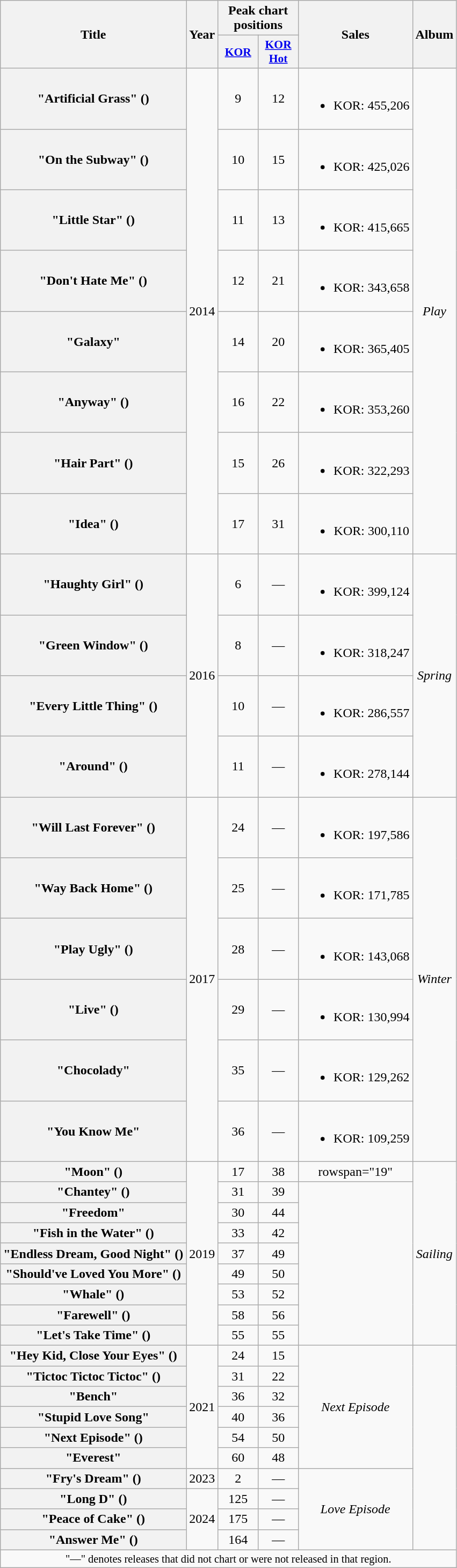<table class="wikitable plainrowheaders" style="text-align:center;">
<tr>
<th scope="col" rowspan="2">Title</th>
<th scope="col" rowspan="2">Year</th>
<th scope="col" colspan="2">Peak chart<br>positions</th>
<th scope="col" rowspan="2">Sales</th>
<th scope="col" rowspan="2">Album</th>
</tr>
<tr>
<th scope="col" style="width:3em;font-size:90%;"><a href='#'>KOR</a><br></th>
<th scope="col" style="width:3em;font-size:90%;"><a href='#'>KOR<br>Hot</a><br></th>
</tr>
<tr>
<th scope="row">"Artificial Grass" ()</th>
<td rowspan="8">2014</td>
<td>9</td>
<td>12</td>
<td><br><ul><li>KOR: 455,206</li></ul></td>
<td rowspan="8"><em>Play</em></td>
</tr>
<tr>
<th scope="row">"On the Subway" ()</th>
<td>10</td>
<td>15</td>
<td><br><ul><li>KOR: 425,026</li></ul></td>
</tr>
<tr>
<th scope="row">"Little Star" ()</th>
<td>11</td>
<td>13</td>
<td><br><ul><li>KOR: 415,665</li></ul></td>
</tr>
<tr>
<th scope="row">"Don't Hate Me" ()</th>
<td>12</td>
<td>21</td>
<td><br><ul><li>KOR: 343,658</li></ul></td>
</tr>
<tr>
<th scope="row">"Galaxy"</th>
<td>14</td>
<td>20</td>
<td><br><ul><li>KOR: 365,405</li></ul></td>
</tr>
<tr>
<th scope="row">"Anyway" ()</th>
<td>16</td>
<td>22</td>
<td><br><ul><li>KOR: 353,260</li></ul></td>
</tr>
<tr>
<th scope="row">"Hair Part" ()</th>
<td>15</td>
<td>26</td>
<td><br><ul><li>KOR: 322,293</li></ul></td>
</tr>
<tr>
<th scope="row">"Idea" ()</th>
<td>17</td>
<td>31</td>
<td><br><ul><li>KOR: 300,110</li></ul></td>
</tr>
<tr>
<th scope="row">"Haughty Girl" ()</th>
<td rowspan="4">2016</td>
<td>6</td>
<td>—</td>
<td><br><ul><li>KOR: 399,124</li></ul></td>
<td rowspan="4"><em>Spring</em></td>
</tr>
<tr>
<th scope="row">"Green Window" ()</th>
<td>8</td>
<td>—</td>
<td><br><ul><li>KOR: 318,247</li></ul></td>
</tr>
<tr>
<th scope="row">"Every Little Thing" ()</th>
<td>10</td>
<td>—</td>
<td><br><ul><li>KOR: 286,557</li></ul></td>
</tr>
<tr>
<th scope="row">"Around" ()</th>
<td>11</td>
<td>—</td>
<td><br><ul><li>KOR: 278,144</li></ul></td>
</tr>
<tr>
<th scope="row">"Will Last Forever" ()</th>
<td rowspan="6">2017</td>
<td>24</td>
<td>—</td>
<td><br><ul><li>KOR: 197,586</li></ul></td>
<td rowspan=6><em>Winter</em></td>
</tr>
<tr>
<th scope="row">"Way Back Home" ()</th>
<td>25</td>
<td>—</td>
<td><br><ul><li>KOR: 171,785</li></ul></td>
</tr>
<tr>
<th scope="row">"Play Ugly" ()</th>
<td>28</td>
<td>—</td>
<td><br><ul><li>KOR: 143,068</li></ul></td>
</tr>
<tr>
<th scope="row">"Live" ()</th>
<td>29</td>
<td>—</td>
<td><br><ul><li>KOR: 130,994</li></ul></td>
</tr>
<tr>
<th scope="row">"Chocolady"</th>
<td>35</td>
<td>—</td>
<td><br><ul><li>KOR: 129,262</li></ul></td>
</tr>
<tr>
<th scope="row">"You Know Me"</th>
<td>36</td>
<td>—</td>
<td><br><ul><li>KOR: 109,259</li></ul></td>
</tr>
<tr>
<th scope="row">"Moon" ()</th>
<td rowspan="9">2019</td>
<td>17</td>
<td>38</td>
<td>rowspan="19" </td>
<td rowspan="9"><em>Sailing</em></td>
</tr>
<tr>
<th scope="row">"Chantey" ()</th>
<td>31</td>
<td>39</td>
</tr>
<tr>
<th scope="row">"Freedom"</th>
<td>30</td>
<td>44</td>
</tr>
<tr>
<th scope="row">"Fish in the Water" ()</th>
<td>33</td>
<td>42</td>
</tr>
<tr>
<th scope="row">"Endless Dream, Good Night" ()</th>
<td>37</td>
<td>49</td>
</tr>
<tr>
<th scope="row">"Should've Loved You More" ()</th>
<td>49</td>
<td>50</td>
</tr>
<tr>
<th scope="row">"Whale" ()</th>
<td>53</td>
<td>52</td>
</tr>
<tr>
<th scope="row">"Farewell" ()</th>
<td>58</td>
<td>56</td>
</tr>
<tr>
<th scope="row">"Let's Take Time" ()</th>
<td>55</td>
<td>55</td>
</tr>
<tr>
<th scope="row">"Hey Kid, Close Your Eyes" ()<br></th>
<td rowspan="6">2021</td>
<td>24</td>
<td>15</td>
<td rowspan="6"><em>Next Episode</em></td>
</tr>
<tr>
<th scope="row">"Tictoc Tictoc Tictoc" ()<br></th>
<td>31</td>
<td>22</td>
</tr>
<tr>
<th scope="row">"Bench"<br></th>
<td>36</td>
<td>32</td>
</tr>
<tr>
<th scope="row">"Stupid Love Song" <br></th>
<td>40</td>
<td>36</td>
</tr>
<tr>
<th scope="row">"Next Episode" ()<br></th>
<td>54</td>
<td>50</td>
</tr>
<tr>
<th scope="row">"Everest"<br></th>
<td>60</td>
<td>48</td>
</tr>
<tr>
<th scope="row">"Fry's Dream" ()</th>
<td>2023</td>
<td>2</td>
<td>—</td>
<td rowspan="4"><em>Love Episode</em></td>
</tr>
<tr>
<th scope="row">"Long D" ()</th>
<td rowspan="3">2024</td>
<td>125</td>
<td>—</td>
</tr>
<tr>
<th scope="row">"Peace of Cake" ()</th>
<td>175</td>
<td>—</td>
</tr>
<tr>
<th scope="row">"Answer Me" ()</th>
<td>164</td>
<td>—</td>
</tr>
<tr>
<td colspan="6" style="font-size:85%">"—" denotes releases that did not chart or were not released in that region.</td>
</tr>
</table>
